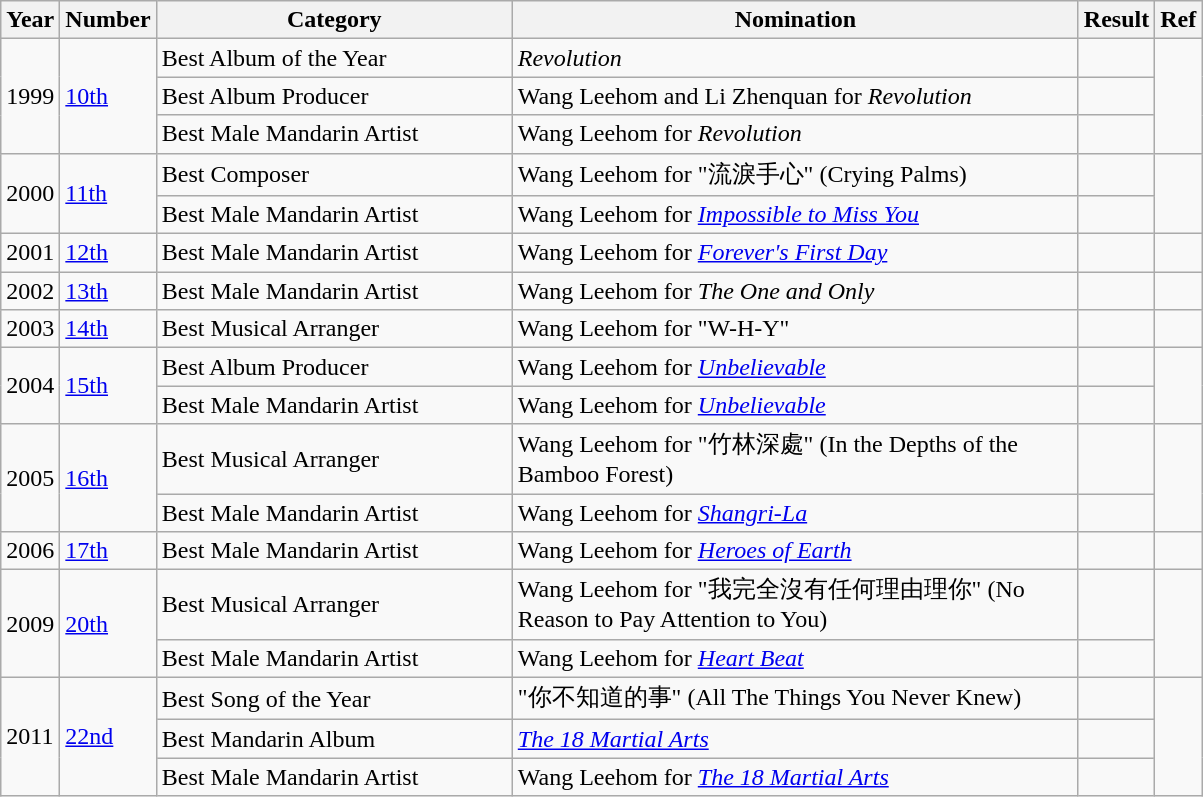<table class="wikitable">
<tr>
<th>Year</th>
<th>Number</th>
<th width="230">Category</th>
<th width="370">Nomination</th>
<th>Result</th>
<th>Ref</th>
</tr>
<tr>
<td rowspan="3">1999</td>
<td rowspan="3"><a href='#'>10th</a></td>
<td>Best Album of the Year</td>
<td><em>Revolution</em></td>
<td></td>
<td rowspan="3" align="center"></td>
</tr>
<tr>
<td>Best Album Producer</td>
<td>Wang Leehom and Li Zhenquan for <em>Revolution</em></td>
<td></td>
</tr>
<tr>
<td>Best Male Mandarin Artist</td>
<td>Wang Leehom for <em>Revolution</em></td>
<td></td>
</tr>
<tr>
<td rowspan=2>2000</td>
<td rowspan=2><a href='#'>11th</a></td>
<td>Best Composer</td>
<td>Wang Leehom for "流淚手心" (Crying Palms)</td>
<td></td>
<td rowspan=2 align="center"></td>
</tr>
<tr>
<td>Best Male Mandarin Artist</td>
<td>Wang Leehom for <em><a href='#'>Impossible to Miss You</a></em></td>
<td></td>
</tr>
<tr>
<td>2001</td>
<td><a href='#'>12th</a></td>
<td>Best Male Mandarin Artist</td>
<td>Wang Leehom for <em><a href='#'>Forever's First Day</a></em></td>
<td></td>
<td align="center"></td>
</tr>
<tr>
<td>2002</td>
<td><a href='#'>13th</a></td>
<td>Best Male Mandarin Artist</td>
<td>Wang Leehom for <em>The One and Only</em></td>
<td></td>
<td align="center"></td>
</tr>
<tr>
<td>2003</td>
<td><a href='#'>14th</a></td>
<td>Best Musical Arranger</td>
<td>Wang Leehom for "W-H-Y"</td>
<td></td>
<td align="center"></td>
</tr>
<tr>
<td rowspan=2>2004</td>
<td rowspan=2><a href='#'>15th</a></td>
<td>Best Album Producer</td>
<td>Wang Leehom for <em><a href='#'>Unbelievable</a></em></td>
<td></td>
<td rowspan=2 align="center"></td>
</tr>
<tr>
<td>Best Male Mandarin Artist</td>
<td>Wang Leehom for <em><a href='#'>Unbelievable</a></em></td>
<td></td>
</tr>
<tr>
<td rowspan="2">2005</td>
<td rowspan="2"><a href='#'>16th</a></td>
<td>Best Musical Arranger</td>
<td>Wang Leehom for "竹林深處" (In the Depths of the Bamboo Forest)</td>
<td></td>
</tr>
<tr>
<td>Best Male Mandarin Artist</td>
<td>Wang Leehom for <em><a href='#'>Shangri-La</a></em></td>
<td></td>
</tr>
<tr>
<td>2006</td>
<td><a href='#'>17th</a></td>
<td>Best Male Mandarin Artist</td>
<td>Wang Leehom for <em><a href='#'>Heroes of Earth</a></em></td>
<td></td>
<td align="center"></td>
</tr>
<tr>
<td rowspan=2>2009</td>
<td rowspan=2><a href='#'>20th</a></td>
<td>Best Musical Arranger</td>
<td>Wang Leehom for "我完全沒有任何理由理你" (No Reason to Pay Attention to You)</td>
<td></td>
<td rowspan=2 align="center"></td>
</tr>
<tr>
<td>Best Male Mandarin Artist</td>
<td>Wang Leehom for <em><a href='#'>Heart Beat</a></em></td>
<td></td>
</tr>
<tr>
<td rowspan=3>2011</td>
<td rowspan=3><a href='#'>22nd</a></td>
<td>Best Song of the Year</td>
<td>"你不知道的事" (All The Things You Never Knew)</td>
<td></td>
<td rowspan=3 align="center"></td>
</tr>
<tr>
<td>Best Mandarin Album</td>
<td><em><a href='#'>The 18 Martial Arts</a></em></td>
<td></td>
</tr>
<tr>
<td>Best Male Mandarin Artist</td>
<td>Wang Leehom for <em><a href='#'>The 18 Martial Arts</a></em></td>
<td></td>
</tr>
</table>
